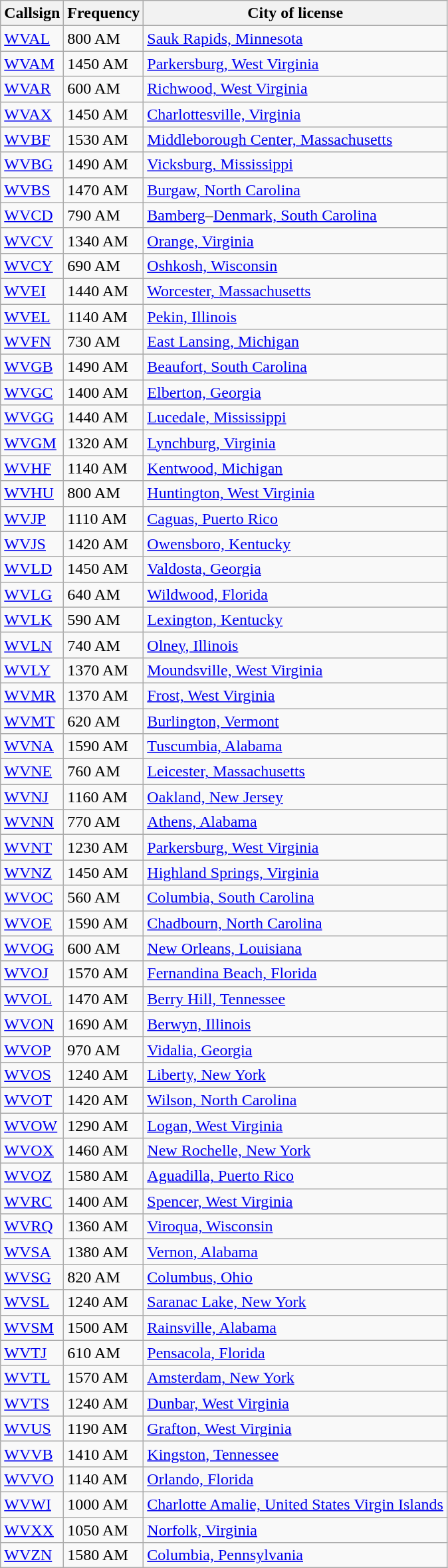<table class="wikitable sortable">
<tr>
<th>Callsign</th>
<th>Frequency</th>
<th>City of license</th>
</tr>
<tr>
<td><a href='#'>WVAL</a></td>
<td>800 AM</td>
<td><a href='#'>Sauk Rapids, Minnesota</a></td>
</tr>
<tr>
<td><a href='#'>WVAM</a></td>
<td>1450 AM</td>
<td><a href='#'>Parkersburg, West Virginia</a></td>
</tr>
<tr>
<td><a href='#'>WVAR</a></td>
<td>600 AM</td>
<td><a href='#'>Richwood, West Virginia</a></td>
</tr>
<tr>
<td><a href='#'>WVAX</a></td>
<td>1450 AM</td>
<td><a href='#'>Charlottesville, Virginia</a></td>
</tr>
<tr>
<td><a href='#'>WVBF</a></td>
<td>1530 AM</td>
<td><a href='#'>Middleborough Center, Massachusetts</a></td>
</tr>
<tr>
<td><a href='#'>WVBG</a></td>
<td>1490 AM</td>
<td><a href='#'>Vicksburg, Mississippi</a></td>
</tr>
<tr>
<td><a href='#'>WVBS</a></td>
<td>1470 AM</td>
<td><a href='#'>Burgaw, North Carolina</a></td>
</tr>
<tr>
<td><a href='#'>WVCD</a></td>
<td>790 AM</td>
<td><a href='#'>Bamberg</a>–<a href='#'>Denmark, South Carolina</a></td>
</tr>
<tr>
<td><a href='#'>WVCV</a></td>
<td>1340 AM</td>
<td><a href='#'>Orange, Virginia</a></td>
</tr>
<tr>
<td><a href='#'>WVCY</a></td>
<td>690 AM</td>
<td><a href='#'>Oshkosh, Wisconsin</a></td>
</tr>
<tr>
<td><a href='#'>WVEI</a></td>
<td>1440 AM</td>
<td><a href='#'>Worcester, Massachusetts</a></td>
</tr>
<tr>
<td><a href='#'>WVEL</a></td>
<td>1140 AM</td>
<td><a href='#'>Pekin, Illinois</a></td>
</tr>
<tr>
<td><a href='#'>WVFN</a></td>
<td>730 AM</td>
<td><a href='#'>East Lansing, Michigan</a></td>
</tr>
<tr>
<td><a href='#'>WVGB</a></td>
<td>1490 AM</td>
<td><a href='#'>Beaufort, South Carolina</a></td>
</tr>
<tr>
<td><a href='#'>WVGC</a></td>
<td>1400 AM</td>
<td><a href='#'>Elberton, Georgia</a></td>
</tr>
<tr>
<td><a href='#'>WVGG</a></td>
<td>1440 AM</td>
<td><a href='#'>Lucedale, Mississippi</a></td>
</tr>
<tr>
<td><a href='#'>WVGM</a></td>
<td>1320 AM</td>
<td><a href='#'>Lynchburg, Virginia</a></td>
</tr>
<tr>
<td><a href='#'>WVHF</a></td>
<td>1140 AM</td>
<td><a href='#'>Kentwood, Michigan</a></td>
</tr>
<tr>
<td><a href='#'>WVHU</a></td>
<td>800 AM</td>
<td><a href='#'>Huntington, West Virginia</a></td>
</tr>
<tr>
<td><a href='#'>WVJP</a></td>
<td>1110 AM</td>
<td><a href='#'>Caguas, Puerto Rico</a></td>
</tr>
<tr>
<td><a href='#'>WVJS</a></td>
<td>1420 AM</td>
<td><a href='#'>Owensboro, Kentucky</a></td>
</tr>
<tr>
<td><a href='#'>WVLD</a></td>
<td>1450 AM</td>
<td><a href='#'>Valdosta, Georgia</a></td>
</tr>
<tr>
<td><a href='#'>WVLG</a></td>
<td>640 AM</td>
<td><a href='#'>Wildwood, Florida</a></td>
</tr>
<tr>
<td><a href='#'>WVLK</a></td>
<td>590 AM</td>
<td><a href='#'>Lexington, Kentucky</a></td>
</tr>
<tr>
<td><a href='#'>WVLN</a></td>
<td>740 AM</td>
<td><a href='#'>Olney, Illinois</a></td>
</tr>
<tr>
<td><a href='#'>WVLY</a></td>
<td>1370 AM</td>
<td><a href='#'>Moundsville, West Virginia</a></td>
</tr>
<tr>
<td><a href='#'>WVMR</a></td>
<td>1370 AM</td>
<td><a href='#'>Frost, West Virginia</a></td>
</tr>
<tr>
<td><a href='#'>WVMT</a></td>
<td>620 AM</td>
<td><a href='#'>Burlington, Vermont</a></td>
</tr>
<tr>
<td><a href='#'>WVNA</a></td>
<td>1590 AM</td>
<td><a href='#'>Tuscumbia, Alabama</a></td>
</tr>
<tr>
<td><a href='#'>WVNE</a></td>
<td>760 AM</td>
<td><a href='#'>Leicester, Massachusetts</a></td>
</tr>
<tr>
<td><a href='#'>WVNJ</a></td>
<td>1160 AM</td>
<td><a href='#'>Oakland, New Jersey</a></td>
</tr>
<tr>
<td><a href='#'>WVNN</a></td>
<td>770 AM</td>
<td><a href='#'>Athens, Alabama</a></td>
</tr>
<tr>
<td><a href='#'>WVNT</a></td>
<td>1230 AM</td>
<td><a href='#'>Parkersburg, West Virginia</a></td>
</tr>
<tr>
<td><a href='#'>WVNZ</a></td>
<td>1450 AM</td>
<td><a href='#'>Highland Springs, Virginia</a></td>
</tr>
<tr>
<td><a href='#'>WVOC</a></td>
<td>560 AM</td>
<td><a href='#'>Columbia, South Carolina</a></td>
</tr>
<tr>
<td><a href='#'>WVOE</a></td>
<td>1590 AM</td>
<td><a href='#'>Chadbourn, North Carolina</a></td>
</tr>
<tr>
<td><a href='#'>WVOG</a></td>
<td>600 AM</td>
<td><a href='#'>New Orleans, Louisiana</a></td>
</tr>
<tr>
<td><a href='#'>WVOJ</a></td>
<td>1570 AM</td>
<td><a href='#'>Fernandina Beach, Florida</a></td>
</tr>
<tr>
<td><a href='#'>WVOL</a></td>
<td>1470 AM</td>
<td><a href='#'>Berry Hill, Tennessee</a></td>
</tr>
<tr>
<td><a href='#'>WVON</a></td>
<td>1690 AM</td>
<td><a href='#'>Berwyn, Illinois</a></td>
</tr>
<tr>
<td><a href='#'>WVOP</a></td>
<td>970 AM</td>
<td><a href='#'>Vidalia, Georgia</a></td>
</tr>
<tr>
<td><a href='#'>WVOS</a></td>
<td>1240 AM</td>
<td><a href='#'>Liberty, New York</a></td>
</tr>
<tr>
<td><a href='#'>WVOT</a></td>
<td>1420 AM</td>
<td><a href='#'>Wilson, North Carolina</a></td>
</tr>
<tr>
<td><a href='#'>WVOW</a></td>
<td>1290 AM</td>
<td><a href='#'>Logan, West Virginia</a></td>
</tr>
<tr>
<td><a href='#'>WVOX</a></td>
<td>1460 AM</td>
<td><a href='#'>New Rochelle, New York</a></td>
</tr>
<tr>
<td><a href='#'>WVOZ</a></td>
<td>1580 AM</td>
<td><a href='#'>Aguadilla, Puerto Rico</a></td>
</tr>
<tr>
<td><a href='#'>WVRC</a></td>
<td>1400 AM</td>
<td><a href='#'>Spencer, West Virginia</a></td>
</tr>
<tr>
<td><a href='#'>WVRQ</a></td>
<td>1360 AM</td>
<td><a href='#'>Viroqua, Wisconsin</a></td>
</tr>
<tr>
<td><a href='#'>WVSA</a></td>
<td>1380 AM</td>
<td><a href='#'>Vernon, Alabama</a></td>
</tr>
<tr>
<td><a href='#'>WVSG</a></td>
<td>820 AM</td>
<td><a href='#'>Columbus, Ohio</a></td>
</tr>
<tr>
<td><a href='#'>WVSL</a></td>
<td>1240 AM</td>
<td><a href='#'>Saranac Lake, New York</a></td>
</tr>
<tr>
<td><a href='#'>WVSM</a></td>
<td>1500 AM</td>
<td><a href='#'>Rainsville, Alabama</a></td>
</tr>
<tr>
<td><a href='#'>WVTJ</a></td>
<td>610 AM</td>
<td><a href='#'>Pensacola, Florida</a></td>
</tr>
<tr>
<td><a href='#'>WVTL</a></td>
<td>1570 AM</td>
<td><a href='#'>Amsterdam, New York</a></td>
</tr>
<tr>
<td><a href='#'>WVTS</a></td>
<td>1240 AM</td>
<td><a href='#'>Dunbar, West Virginia</a></td>
</tr>
<tr>
<td><a href='#'>WVUS</a></td>
<td>1190 AM</td>
<td><a href='#'>Grafton, West Virginia</a></td>
</tr>
<tr>
<td><a href='#'>WVVB</a></td>
<td>1410 AM</td>
<td><a href='#'>Kingston, Tennessee</a></td>
</tr>
<tr>
<td><a href='#'>WVVO</a></td>
<td>1140 AM</td>
<td><a href='#'>Orlando, Florida</a></td>
</tr>
<tr>
<td><a href='#'>WVWI</a></td>
<td>1000 AM</td>
<td><a href='#'>Charlotte Amalie, United States Virgin Islands</a></td>
</tr>
<tr>
<td><a href='#'>WVXX</a></td>
<td>1050 AM</td>
<td><a href='#'>Norfolk, Virginia</a></td>
</tr>
<tr>
<td><a href='#'>WVZN</a></td>
<td>1580 AM</td>
<td><a href='#'>Columbia, Pennsylvania</a></td>
</tr>
</table>
